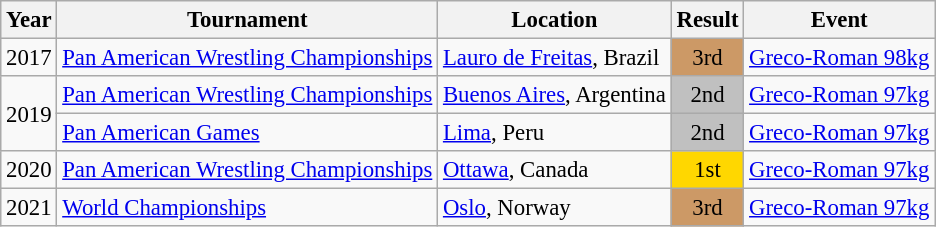<table class="wikitable" style="font-size:95%;">
<tr>
<th>Year</th>
<th>Tournament</th>
<th>Location</th>
<th>Result</th>
<th>Event</th>
</tr>
<tr>
<td>2017</td>
<td><a href='#'>Pan American Wrestling Championships</a></td>
<td><a href='#'>Lauro de Freitas</a>, Brazil</td>
<td align="center" bgcolor="cc9966">3rd</td>
<td><a href='#'>Greco-Roman 98kg</a></td>
</tr>
<tr>
<td rowspan=2>2019</td>
<td><a href='#'>Pan American Wrestling Championships</a></td>
<td><a href='#'>Buenos Aires</a>, Argentina</td>
<td align="center" bgcolor="silver">2nd</td>
<td><a href='#'>Greco-Roman 97kg</a></td>
</tr>
<tr>
<td><a href='#'>Pan American Games</a></td>
<td><a href='#'>Lima</a>, Peru</td>
<td align="center" bgcolor="silver">2nd</td>
<td><a href='#'>Greco-Roman 97kg</a></td>
</tr>
<tr>
<td>2020</td>
<td><a href='#'>Pan American Wrestling Championships</a></td>
<td><a href='#'>Ottawa</a>, Canada</td>
<td align="center" bgcolor="gold">1st</td>
<td><a href='#'>Greco-Roman 97kg</a></td>
</tr>
<tr>
<td>2021</td>
<td><a href='#'>World Championships</a></td>
<td><a href='#'>Oslo</a>, Norway</td>
<td align="center" bgcolor="cc9966">3rd</td>
<td><a href='#'>Greco-Roman 97kg</a></td>
</tr>
</table>
